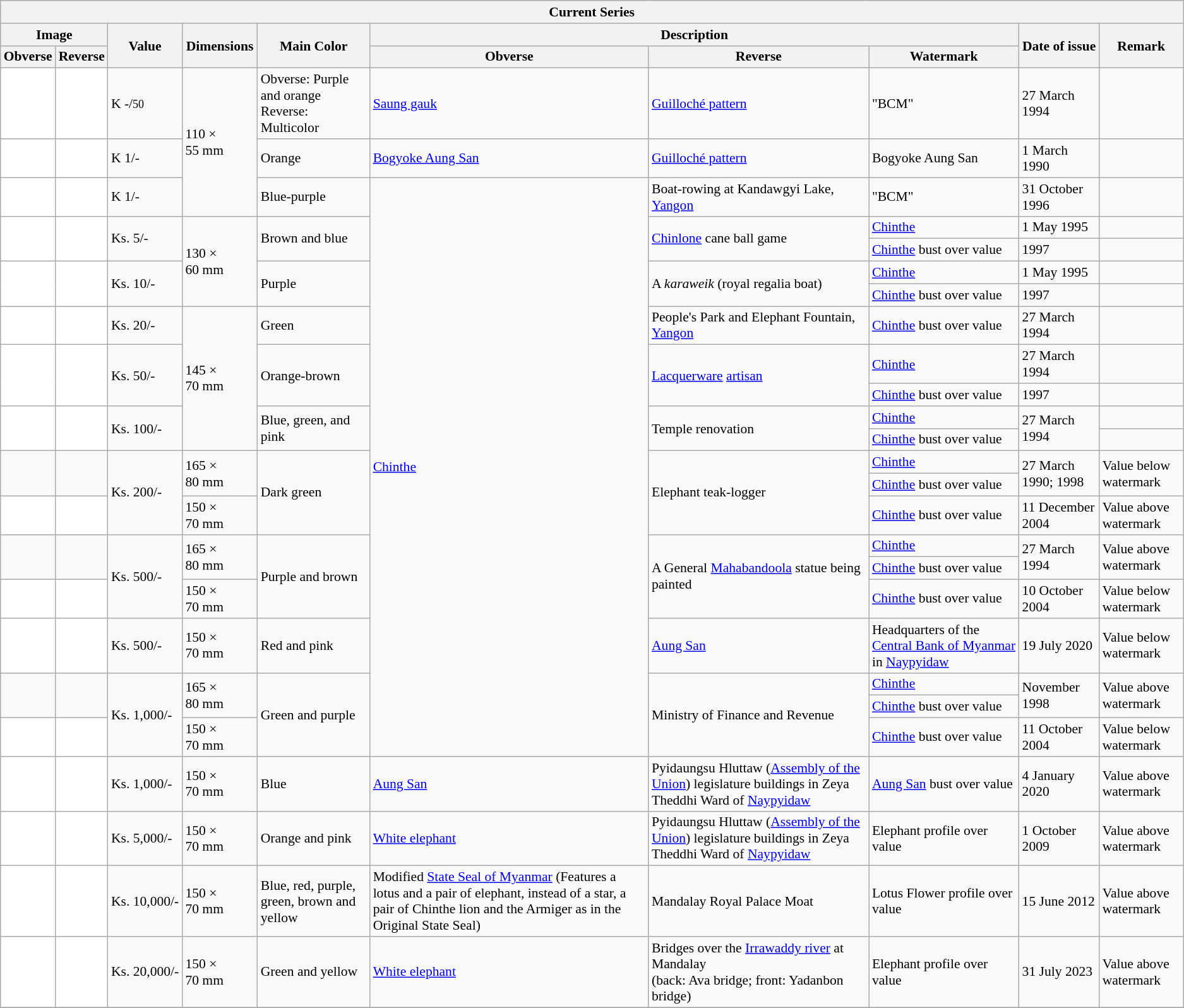<table class="wikitable" style="font-size: 90%">
<tr>
<th colspan="10">Current Series</th>
</tr>
<tr>
<th colspan="2">Image</th>
<th rowspan="2">Value</th>
<th rowspan="2">Dimensions</th>
<th rowspan="2">Main Color</th>
<th colspan="3">Description</th>
<th rowspan="2">Date of issue</th>
<th rowspan="2">Remark</th>
</tr>
<tr>
<th>Obverse</th>
<th>Reverse</th>
<th>Obverse</th>
<th>Reverse</th>
<th>Watermark</th>
</tr>
<tr>
<td style="text-align:center; background:#fff;"></td>
<td style="text-align:center; background:#fff;"></td>
<td>K -/<small>50</small></td>
<td rowspan="3">110 × 55 mm</td>
<td>Obverse: Purple and orange<br>Reverse: Multicolor</td>
<td><a href='#'>Saung gauk</a></td>
<td><a href='#'>Guilloché pattern</a></td>
<td>"BCM"</td>
<td>27 March 1994</td>
<td></td>
</tr>
<tr>
<td style="text-align:center; background:#fff;"></td>
<td style="text-align:center; background:#fff;"></td>
<td>K 1/-</td>
<td>Orange</td>
<td><a href='#'>Bogyoke Aung San</a></td>
<td><a href='#'>Guilloché pattern</a></td>
<td>Bogyoke Aung San</td>
<td>1 March 1990</td>
<td></td>
</tr>
<tr>
<td style="text-align:center; background:#fff;"></td>
<td style="text-align:center; background:#fff;"></td>
<td>K 1/-</td>
<td>Blue-purple</td>
<td rowspan="20"><a href='#'>Chinthe</a></td>
<td>Boat-rowing at Kandawgyi Lake, <a href='#'>Yangon</a></td>
<td>"BCM"</td>
<td>31 October 1996</td>
<td></td>
</tr>
<tr>
<td rowspan="2" style="text-align:center; background:#fff;"></td>
<td rowspan="2" style="text-align:center; background:#fff;"></td>
<td rowspan="2">Ks. 5/-</td>
<td rowspan="4">130 × 60 mm</td>
<td rowspan="2">Brown and blue</td>
<td rowspan="2"><a href='#'>Chinlone</a> cane ball game</td>
<td><a href='#'>Chinthe</a></td>
<td>1 May 1995</td>
<td></td>
</tr>
<tr>
<td><a href='#'>Chinthe</a> bust over value</td>
<td>1997</td>
<td></td>
</tr>
<tr>
<td rowspan="2" style="text-align:center; background:#fff;"></td>
<td rowspan="2" style="text-align:center; background:#fff;"></td>
<td rowspan="2">Ks. 10/-</td>
<td rowspan="2">Purple</td>
<td rowspan="2">A <em>karaweik</em> (royal regalia boat)</td>
<td><a href='#'>Chinthe</a></td>
<td>1 May 1995</td>
<td></td>
</tr>
<tr>
<td><a href='#'>Chinthe</a> bust over value</td>
<td>1997</td>
<td></td>
</tr>
<tr>
<td style="text-align:center; background:#fff;"></td>
<td style="text-align:center; background:#fff;"></td>
<td>Ks. 20/-</td>
<td rowspan="5">145 × 70 mm</td>
<td>Green</td>
<td>People's Park and Elephant Fountain, <a href='#'>Yangon</a></td>
<td><a href='#'>Chinthe</a> bust over value</td>
<td>27 March 1994</td>
<td></td>
</tr>
<tr>
<td rowspan="2" style="text-align:center; background:#fff;"></td>
<td rowspan="2" style="text-align:center; background:#fff;"></td>
<td rowspan="2">Ks. 50/-</td>
<td rowspan="2">Orange-brown</td>
<td rowspan="2"><a href='#'>Lacquerware</a> <a href='#'>artisan</a></td>
<td><a href='#'>Chinthe</a></td>
<td>27 March 1994</td>
<td></td>
</tr>
<tr>
<td><a href='#'>Chinthe</a> bust over value</td>
<td>1997</td>
<td></td>
</tr>
<tr>
<td rowspan="2" style="text-align:center; background:#fff;"></td>
<td rowspan="2" style="text-align:center; background:#fff;"></td>
<td rowspan="2">Ks. 100/-</td>
<td rowspan="2">Blue, green, and pink</td>
<td rowspan="2">Temple renovation</td>
<td><a href='#'>Chinthe</a></td>
<td rowspan="2">27 March 1994</td>
<td></td>
</tr>
<tr>
<td><a href='#'>Chinthe</a> bust over value</td>
<td></td>
</tr>
<tr>
<td style="text-align:center;" rowspan="2"></td>
<td style="text-align:center;" rowspan="2"></td>
<td rowspan="3">Ks. 200/-</td>
<td rowspan="2">165 × 80 mm</td>
<td rowspan="3">Dark green</td>
<td rowspan="3">Elephant teak-logger</td>
<td><a href='#'>Chinthe</a></td>
<td rowspan="2">27 March 1990; 1998</td>
<td rowspan="2">Value below watermark</td>
</tr>
<tr>
<td><a href='#'>Chinthe</a> bust over value</td>
</tr>
<tr>
<td style="text-align:center; background:#fff;"></td>
<td style="text-align:center; background:#fff;"></td>
<td>150 × 70 mm</td>
<td><a href='#'>Chinthe</a> bust over value</td>
<td>11 December 2004</td>
<td>Value above watermark</td>
</tr>
<tr>
<td style="text-align:center;" rowspan="2"></td>
<td style="text-align:center;" rowspan="2"></td>
<td rowspan="3">Ks. 500/-</td>
<td rowspan="2">165 × 80 mm</td>
<td rowspan="3">Purple and brown</td>
<td rowspan="3">A General <a href='#'>Mahabandoola</a> statue being painted</td>
<td><a href='#'>Chinthe</a></td>
<td rowspan="2">27 March 1994</td>
<td rowspan="2">Value above watermark</td>
</tr>
<tr>
<td><a href='#'>Chinthe</a> bust over value</td>
</tr>
<tr>
<td style="text-align:center; background:#fff;"></td>
<td style="text-align:center; background:#fff;"></td>
<td>150 × 70 mm</td>
<td><a href='#'>Chinthe</a> bust over value</td>
<td>10 October 2004</td>
<td>Value below watermark</td>
</tr>
<tr>
<td style="text-align:center; background:#fff;"></td>
<td style="text-align:center; background:#fff;"></td>
<td>Ks. 500/-</td>
<td>150 × 70 mm</td>
<td>Red and pink</td>
<td><a href='#'>Aung San</a></td>
<td>Headquarters of the <a href='#'>Central Bank of Myanmar</a> in <a href='#'>Naypyidaw</a></td>
<td>19 July 2020</td>
<td>Value below watermark</td>
</tr>
<tr>
<td style="text-align:center;" rowspan="2"></td>
<td style="text-align:center;" rowspan="2"></td>
<td rowspan="3">Ks. 1,000/-</td>
<td rowspan="2">165 × 80 mm</td>
<td rowspan="3">Green and purple</td>
<td rowspan="3">Ministry of Finance and Revenue</td>
<td><a href='#'>Chinthe</a></td>
<td rowspan="2">November 1998</td>
<td rowspan="2">Value above watermark</td>
</tr>
<tr>
<td><a href='#'>Chinthe</a> bust over value</td>
</tr>
<tr>
<td style="text-align:center; background:#fff;"></td>
<td style="text-align:center; background:#fff;"></td>
<td>150 × 70 mm</td>
<td><a href='#'>Chinthe</a> bust over value</td>
<td>11 October 2004</td>
<td>Value below watermark</td>
</tr>
<tr>
<td style="text-align:center; background:#fff;"></td>
<td style="text-align:center; background:#fff;"></td>
<td>Ks. 1,000/-</td>
<td>150 × 70 mm</td>
<td>Blue</td>
<td><a href='#'>Aung San</a></td>
<td>Pyidaungsu Hluttaw (<a href='#'>Assembly of the Union</a>) legislature buildings in Zeya Theddhi Ward of <a href='#'>Naypyidaw</a></td>
<td><a href='#'>Aung San</a> bust over value</td>
<td>4 January 2020</td>
<td>Value above watermark</td>
</tr>
<tr>
<td style="text-align:center; background:#fff;"></td>
<td style="text-align:center; background:#fff;"></td>
<td>Ks. 5,000/-</td>
<td>150 × 70 mm</td>
<td>Orange and pink</td>
<td><a href='#'>White elephant</a></td>
<td>Pyidaungsu Hluttaw (<a href='#'>Assembly of the Union</a>) legislature buildings in Zeya Theddhi Ward of <a href='#'>Naypyidaw</a></td>
<td>Elephant profile over value</td>
<td>1 October 2009</td>
<td>Value above watermark</td>
</tr>
<tr>
<td style="text-align:center; background:#fff;"></td>
<td style="text-align:center; background:#fff;"></td>
<td>Ks. 10,000/- </td>
<td>150 × 70 mm</td>
<td>Blue, red, purple, green, brown and yellow</td>
<td>Modified <a href='#'>State Seal of Myanmar</a> (Features a lotus and a pair of elephant, instead of a star, a pair of Chinthe lion and the Armiger as in the Original State Seal)</td>
<td>Mandalay Royal Palace Moat</td>
<td>Lotus Flower profile over value</td>
<td>15 June 2012</td>
<td>Value above watermark</td>
</tr>
<tr>
<td style="text-align:center; background:#fff;"></td>
<td style="text-align:center; background:#fff;"></td>
<td>Ks. 20,000/-</td>
<td>150 × 70 mm</td>
<td>Green and yellow</td>
<td><a href='#'>White elephant</a></td>
<td>Bridges over the <a href='#'>Irrawaddy river</a> at Mandalay <br> (back: Ava bridge; front: Yadanbon bridge)</td>
<td>Elephant profile over value</td>
<td>31 July 2023</td>
<td>Value above watermark</td>
</tr>
<tr colspan="10"|>
</tr>
</table>
